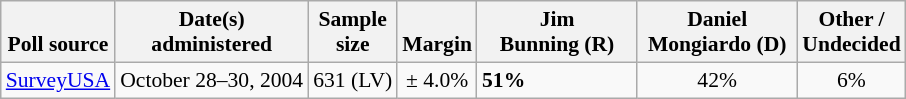<table class="wikitable" style="font-size:90%">
<tr valign=bottom>
<th>Poll source</th>
<th>Date(s)<br>administered</th>
<th>Sample<br>size</th>
<th>Margin<br></th>
<th style="width:100px;">Jim<br>Bunning (R)</th>
<th style="width:100px;">Daniel<br>Mongiardo (D)</th>
<th>Other /<br>Undecided</th>
</tr>
<tr>
<td><a href='#'>SurveyUSA</a></td>
<td align=center>October 28–30, 2004</td>
<td align=center>631 (LV)</td>
<td align=center>± 4.0%</td>
<td><strong>51%</strong></td>
<td align=center>42%</td>
<td align=center>6%</td>
</tr>
</table>
